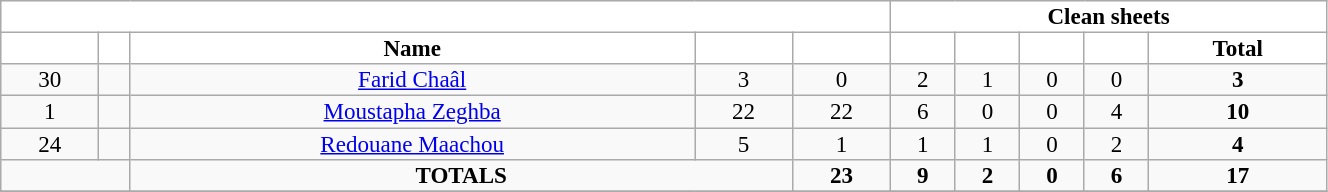<table class="wikitable sortable alternance"  style="font-size:96%; text-align:center; line-height:14px; width:70%;">
<tr>
<th colspan="5" style="background:white; color:black; text-align:center;"></th>
<th colspan="5" style="background:white; color:black; text-align:center;">Clean sheets</th>
</tr>
<tr>
<th style="background:white; color:black; text-align:center;"></th>
<th style="background:white; color:black; text-align:center;"></th>
<th style="background:white; color:black; text-align:center;">Name</th>
<th style="background:white; color:black; text-align:center;"></th>
<th style="background:white; color:black; text-align:center;"></th>
<th style="background:white; color:black; text-align:center;"></th>
<th style="background:white; color:black; text-align:center;"></th>
<th style="background:white; color:black; text-align:center;"></th>
<th style="background:white; color:black; text-align:center;"></th>
<th style="background:white; color:black; text-align:center;">Total</th>
</tr>
<tr>
<td>30</td>
<td></td>
<td><a href='#'>Farid Chaâl</a></td>
<td>3</td>
<td>0</td>
<td>2</td>
<td>1</td>
<td>0</td>
<td>0</td>
<td><strong>3</strong></td>
</tr>
<tr>
<td>1</td>
<td></td>
<td><a href='#'>Moustapha Zeghba</a></td>
<td>22</td>
<td>22</td>
<td>6</td>
<td>0</td>
<td>0</td>
<td>4</td>
<td><strong>10</strong></td>
</tr>
<tr>
<td>24</td>
<td></td>
<td><a href='#'>Redouane Maachou</a></td>
<td>5</td>
<td>1</td>
<td>1</td>
<td>1</td>
<td>0</td>
<td>2</td>
<td><strong>4</strong></td>
</tr>
<tr>
<td colspan="2"></td>
<td colspan="2"><strong>TOTALS</strong></td>
<td><strong>23</strong></td>
<td><strong>9</strong></td>
<td><strong>2</strong></td>
<td><strong>0</strong></td>
<td><strong>6</strong></td>
<td><strong>17</strong></td>
</tr>
<tr>
</tr>
</table>
